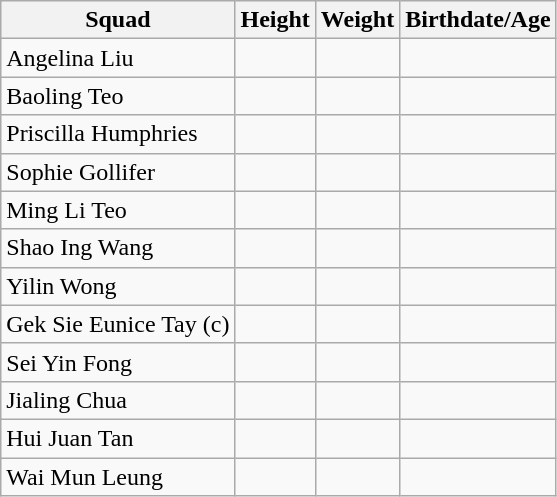<table class="wikitable">
<tr>
<th>Squad</th>
<th>Height</th>
<th>Weight</th>
<th>Birthdate/Age</th>
</tr>
<tr>
<td>Angelina Liu</td>
<td></td>
<td></td>
<td></td>
</tr>
<tr>
<td>Baoling Teo</td>
<td></td>
<td></td>
<td></td>
</tr>
<tr>
<td>Priscilla Humphries</td>
<td></td>
<td></td>
<td></td>
</tr>
<tr>
<td>Sophie Gollifer</td>
<td></td>
<td></td>
<td></td>
</tr>
<tr>
<td>Ming Li Teo</td>
<td></td>
<td></td>
<td></td>
</tr>
<tr>
<td>Shao Ing Wang</td>
<td></td>
<td></td>
<td></td>
</tr>
<tr>
<td>Yilin Wong</td>
<td></td>
<td></td>
<td></td>
</tr>
<tr>
<td>Gek Sie Eunice Tay (c)</td>
<td></td>
<td></td>
<td></td>
</tr>
<tr>
<td>Sei Yin Fong</td>
<td></td>
<td></td>
<td></td>
</tr>
<tr>
<td>Jialing Chua</td>
<td></td>
<td></td>
<td></td>
</tr>
<tr>
<td>Hui Juan Tan</td>
<td></td>
<td></td>
<td></td>
</tr>
<tr>
<td>Wai Mun Leung</td>
<td></td>
<td></td>
<td></td>
</tr>
</table>
